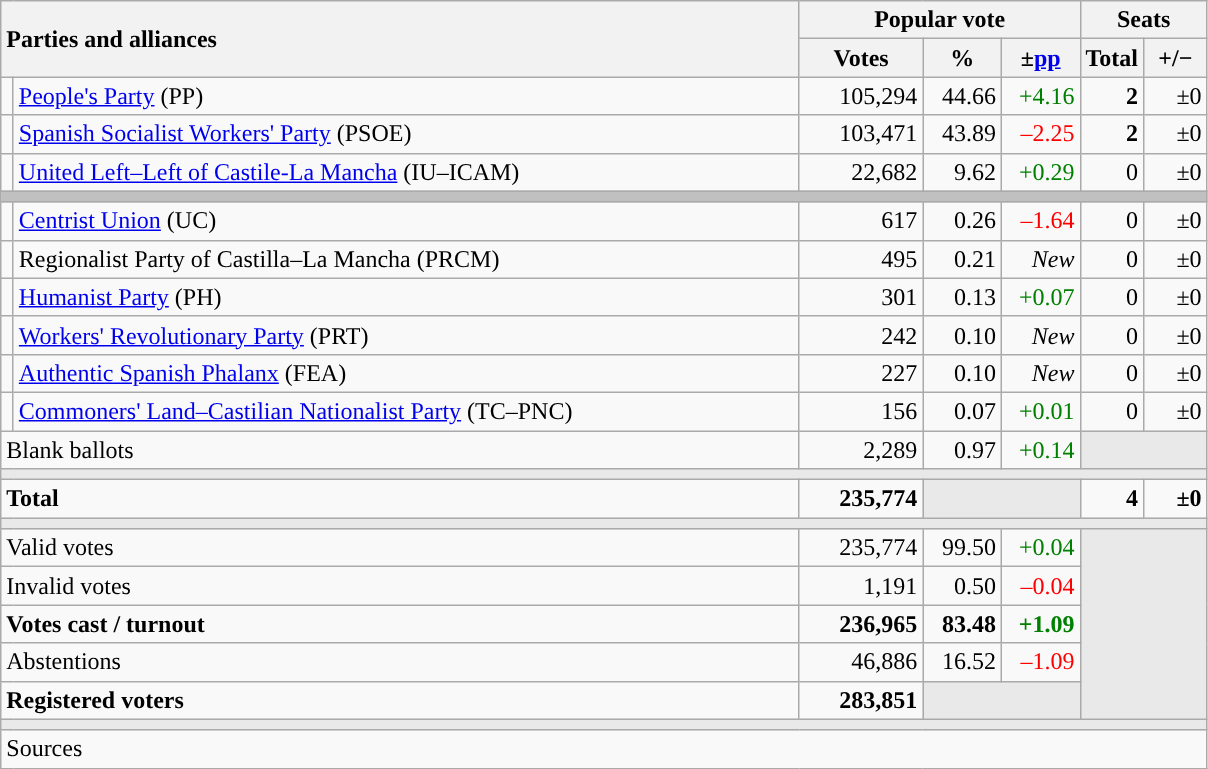<table class="wikitable" style="text-align:right;">
<tr>
<th style="text-align:left;" rowspan="2" colspan="2" width="525">Parties and alliances</th>
<th colspan="3">Popular vote</th>
<th colspan="2">Seats</th>
</tr>
<tr>
<th width="75">Votes</th>
<th width="45">%</th>
<th width="45">±<a href='#'>pp</a></th>
<th width="35">Total</th>
<th width="35">+/−</th>
</tr>
<tr>
<td width="1" style="color:inherit;background:"></td>
<td align="left"><a href='#'>People's Party</a> (PP)</td>
<td>105,294</td>
<td>44.66</td>
<td style="color:green;">+4.16</td>
<td><strong>2</strong></td>
<td>±0</td>
</tr>
<tr>
<td style="color:inherit;background:"></td>
<td align="left"><a href='#'>Spanish Socialist Workers' Party</a> (PSOE)</td>
<td>103,471</td>
<td>43.89</td>
<td style="color:red;">–2.25</td>
<td><strong>2</strong></td>
<td>±0</td>
</tr>
<tr>
<td style="color:inherit;background:"></td>
<td align="left"><a href='#'>United Left–Left of Castile-La Mancha</a> (IU–ICAM)</td>
<td>22,682</td>
<td>9.62</td>
<td style="color:green;">+0.29</td>
<td>0</td>
<td>±0</td>
</tr>
<tr>
<td colspan="7" bgcolor="#C0C0C0"></td>
</tr>
<tr>
<td style="color:inherit;background:"></td>
<td align="left"><a href='#'>Centrist Union</a> (UC)</td>
<td>617</td>
<td>0.26</td>
<td style="color:red;">–1.64</td>
<td>0</td>
<td>±0</td>
</tr>
<tr>
<td style="color:inherit;background:"></td>
<td align="left">Regionalist Party of Castilla–La Mancha (PRCM)</td>
<td>495</td>
<td>0.21</td>
<td><em>New</em></td>
<td>0</td>
<td>±0</td>
</tr>
<tr>
<td style="color:inherit;background:"></td>
<td align="left"><a href='#'>Humanist Party</a> (PH)</td>
<td>301</td>
<td>0.13</td>
<td style="color:green;">+0.07</td>
<td>0</td>
<td>±0</td>
</tr>
<tr>
<td style="color:inherit;background:"></td>
<td align="left"><a href='#'>Workers' Revolutionary Party</a> (PRT)</td>
<td>242</td>
<td>0.10</td>
<td><em>New</em></td>
<td>0</td>
<td>±0</td>
</tr>
<tr>
<td style="color:inherit;background:"></td>
<td align="left"><a href='#'>Authentic Spanish Phalanx</a> (FEA)</td>
<td>227</td>
<td>0.10</td>
<td><em>New</em></td>
<td>0</td>
<td>±0</td>
</tr>
<tr>
<td style="color:inherit;background:"></td>
<td align="left"><a href='#'>Commoners' Land–Castilian Nationalist Party</a> (TC–PNC)</td>
<td>156</td>
<td>0.07</td>
<td style="color:green;">+0.01</td>
<td>0</td>
<td>±0</td>
</tr>
<tr>
<td align="left" colspan="2">Blank ballots</td>
<td>2,289</td>
<td>0.97</td>
<td style="color:green;">+0.14</td>
<td bgcolor="#E9E9E9" colspan="2"></td>
</tr>
<tr>
<td colspan="7" bgcolor="#E9E9E9"></td>
</tr>
<tr style="font-weight:bold;">
<td align="left" colspan="2">Total</td>
<td>235,774</td>
<td bgcolor="#E9E9E9" colspan="2"></td>
<td>4</td>
<td>±0</td>
</tr>
<tr>
<td colspan="7" bgcolor="#E9E9E9"></td>
</tr>
<tr>
<td align="left" colspan="2">Valid votes</td>
<td>235,774</td>
<td>99.50</td>
<td style="color:green;">+0.04</td>
<td bgcolor="#E9E9E9" colspan="2" rowspan="5"></td>
</tr>
<tr>
<td align="left" colspan="2">Invalid votes</td>
<td>1,191</td>
<td>0.50</td>
<td style="color:red;">–0.04</td>
</tr>
<tr style="font-weight:bold;">
<td align="left" colspan="2">Votes cast / turnout</td>
<td>236,965</td>
<td>83.48</td>
<td style="color:green;">+1.09</td>
</tr>
<tr>
<td align="left" colspan="2">Abstentions</td>
<td>46,886</td>
<td>16.52</td>
<td style="color:red;">–1.09</td>
</tr>
<tr style="font-weight:bold;">
<td align="left" colspan="2">Registered voters</td>
<td>283,851</td>
<td bgcolor="#E9E9E9" colspan="2"></td>
</tr>
<tr>
<td colspan="7" bgcolor="#E9E9E9"></td>
</tr>
<tr>
<td align="left" colspan="7">Sources</td>
</tr>
</table>
